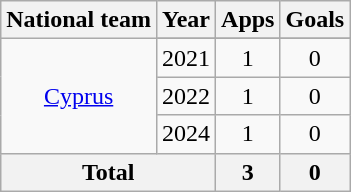<table class="wikitable" style="text-align:center">
<tr>
<th>National team</th>
<th>Year</th>
<th>Apps</th>
<th>Goals</th>
</tr>
<tr>
<td rowspan=4><a href='#'>Cyprus</a></td>
</tr>
<tr>
<td>2021</td>
<td>1</td>
<td>0</td>
</tr>
<tr>
<td>2022</td>
<td>1</td>
<td>0</td>
</tr>
<tr>
<td>2024</td>
<td>1</td>
<td>0</td>
</tr>
<tr>
<th colspan=2>Total</th>
<th>3</th>
<th>0</th>
</tr>
</table>
